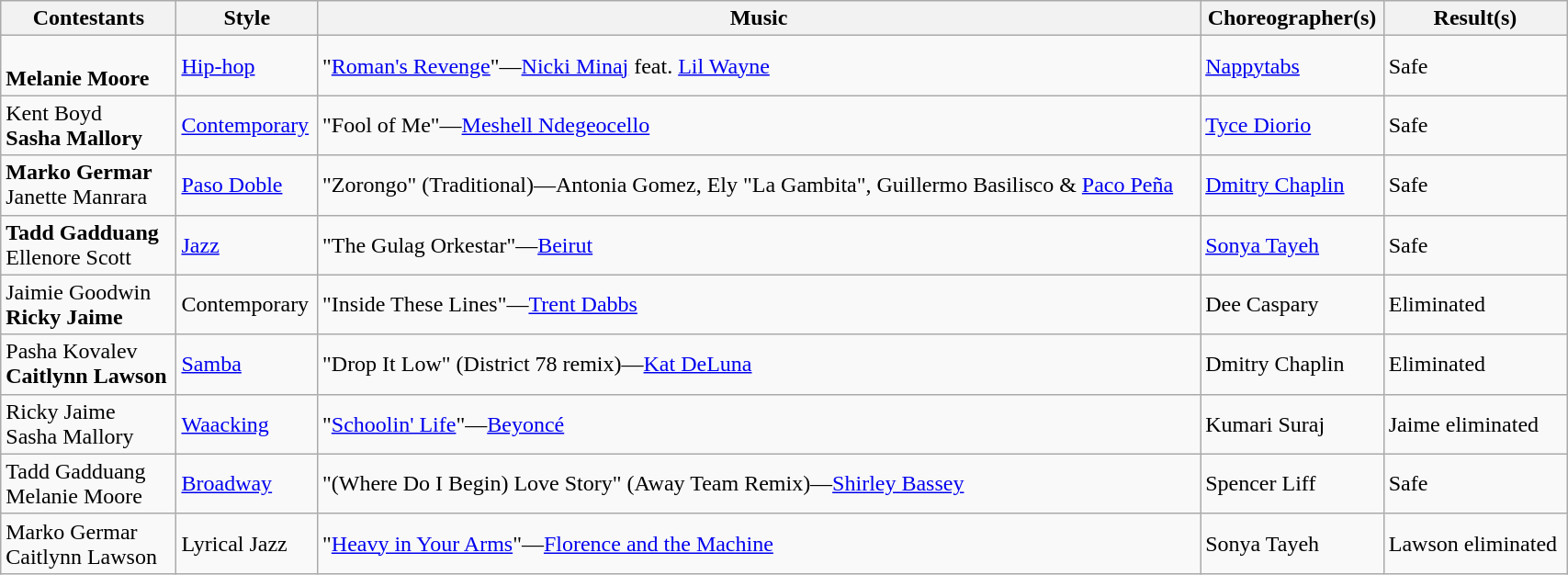<table class="wikitable" style="width:90%;">
<tr>
<th>Contestants</th>
<th>Style</th>
<th>Music</th>
<th>Choreographer(s)</th>
<th>Result(s)</th>
</tr>
<tr>
<td><br><strong>Melanie Moore</strong></td>
<td><a href='#'>Hip-hop</a></td>
<td>"<a href='#'>Roman's Revenge</a>"—<a href='#'>Nicki Minaj</a> feat. <a href='#'>Lil Wayne</a></td>
<td><a href='#'>Nappytabs</a></td>
<td>Safe</td>
</tr>
<tr>
<td>Kent Boyd<br><strong>Sasha Mallory</strong></td>
<td><a href='#'>Contemporary</a></td>
<td>"Fool of Me"—<a href='#'>Meshell Ndegeocello</a></td>
<td><a href='#'>Tyce Diorio</a></td>
<td>Safe</td>
</tr>
<tr>
<td><strong>Marko Germar</strong><br>Janette Manrara</td>
<td><a href='#'>Paso Doble</a></td>
<td>"Zorongo" (Traditional)—Antonia Gomez, Ely "La Gambita", Guillermo Basilisco & <a href='#'>Paco Peña</a></td>
<td><a href='#'>Dmitry Chaplin</a></td>
<td>Safe</td>
</tr>
<tr>
<td><strong>Tadd Gadduang</strong><br>Ellenore Scott</td>
<td><a href='#'>Jazz</a></td>
<td>"The Gulag Orkestar"—<a href='#'>Beirut</a></td>
<td><a href='#'>Sonya Tayeh</a></td>
<td>Safe</td>
</tr>
<tr>
<td>Jaimie Goodwin<br><strong>Ricky Jaime</strong></td>
<td>Contemporary</td>
<td>"Inside These Lines"—<a href='#'>Trent Dabbs</a></td>
<td>Dee Caspary</td>
<td>Eliminated</td>
</tr>
<tr>
<td>Pasha Kovalev<br><strong>Caitlynn Lawson</strong></td>
<td><a href='#'>Samba</a></td>
<td>"Drop It Low" (District 78 remix)—<a href='#'>Kat DeLuna</a></td>
<td>Dmitry Chaplin</td>
<td>Eliminated</td>
</tr>
<tr>
<td>Ricky Jaime<br>Sasha Mallory</td>
<td><a href='#'>Waacking</a></td>
<td>"<a href='#'>Schoolin' Life</a>"—<a href='#'>Beyoncé</a></td>
<td>Kumari Suraj</td>
<td>Jaime eliminated</td>
</tr>
<tr>
<td>Tadd Gadduang<br>Melanie Moore</td>
<td><a href='#'>Broadway</a></td>
<td>"(Where Do I Begin) Love Story" (Away Team Remix)—<a href='#'>Shirley Bassey</a></td>
<td>Spencer Liff</td>
<td>Safe</td>
</tr>
<tr>
<td>Marko Germar<br>Caitlynn Lawson</td>
<td>Lyrical Jazz</td>
<td>"<a href='#'>Heavy in Your Arms</a>"—<a href='#'>Florence and the Machine</a></td>
<td>Sonya Tayeh</td>
<td>Lawson eliminated</td>
</tr>
</table>
